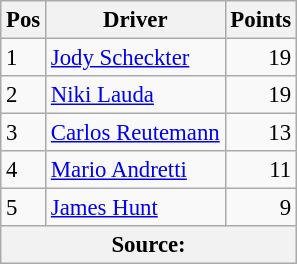<table class="wikitable" style="font-size: 95%;">
<tr>
<th>Pos</th>
<th>Driver</th>
<th>Points</th>
</tr>
<tr>
<td>1</td>
<td> <a href='#'>Jody Scheckter</a></td>
<td align="right">19</td>
</tr>
<tr>
<td>2</td>
<td> <a href='#'>Niki Lauda</a></td>
<td align="right">19</td>
</tr>
<tr>
<td>3</td>
<td> <a href='#'>Carlos Reutemann</a></td>
<td align="right">13</td>
</tr>
<tr>
<td>4</td>
<td> <a href='#'>Mario Andretti</a></td>
<td align="right">11</td>
</tr>
<tr>
<td>5</td>
<td> <a href='#'>James Hunt</a></td>
<td align="right">9</td>
</tr>
<tr>
<th colspan=4>Source:</th>
</tr>
</table>
